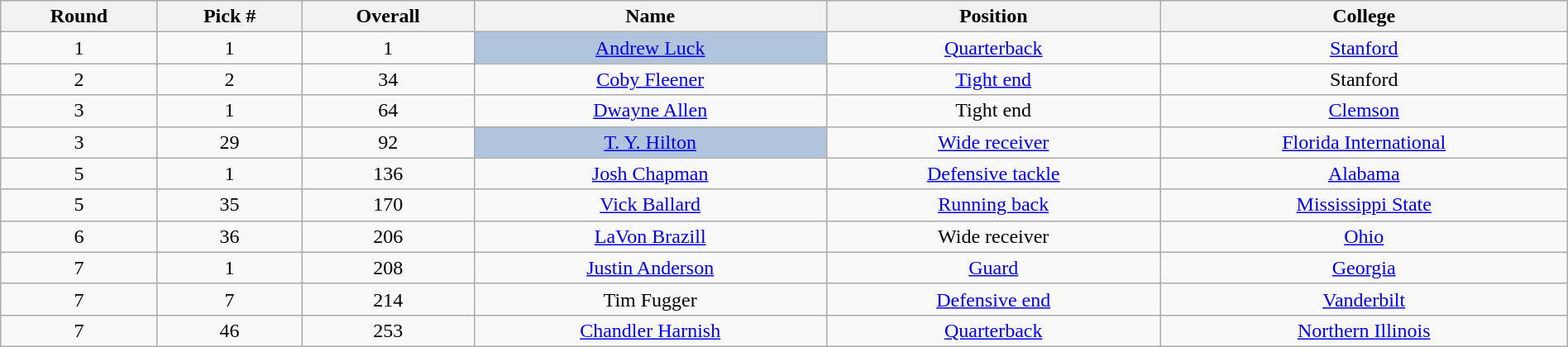<table class="wikitable sortable sortable" style="width: 100%; text-align:center">
<tr>
<th>Round</th>
<th>Pick #</th>
<th>Overall</th>
<th>Name</th>
<th>Position</th>
<th>College</th>
</tr>
<tr>
<td>1</td>
<td>1</td>
<td>1</td>
<td bgcolor=lightsteelblue><a href='#'>Andrew Luck</a></td>
<td><a href='#'>Quarterback</a></td>
<td><a href='#'>Stanford</a></td>
</tr>
<tr>
<td>2</td>
<td>2</td>
<td>34</td>
<td><a href='#'>Coby Fleener</a></td>
<td><a href='#'>Tight end</a></td>
<td>Stanford</td>
</tr>
<tr>
<td>3</td>
<td>1</td>
<td>64</td>
<td><a href='#'>Dwayne Allen</a></td>
<td>Tight end</td>
<td><a href='#'>Clemson</a></td>
</tr>
<tr>
<td>3</td>
<td>29</td>
<td>92</td>
<td bgcolor=lightsteelblue><a href='#'>T. Y. Hilton</a></td>
<td><a href='#'>Wide receiver</a></td>
<td><a href='#'>Florida International</a></td>
</tr>
<tr>
<td>5</td>
<td>1</td>
<td>136</td>
<td><a href='#'>Josh Chapman</a></td>
<td><a href='#'>Defensive tackle</a></td>
<td><a href='#'>Alabama</a></td>
</tr>
<tr>
<td>5</td>
<td>35</td>
<td>170</td>
<td><a href='#'>Vick Ballard</a></td>
<td><a href='#'>Running back</a></td>
<td><a href='#'>Mississippi State</a></td>
</tr>
<tr>
<td>6</td>
<td>36</td>
<td>206</td>
<td><a href='#'>LaVon Brazill</a></td>
<td>Wide receiver</td>
<td><a href='#'>Ohio</a></td>
</tr>
<tr>
<td>7</td>
<td>1</td>
<td>208</td>
<td><a href='#'>Justin Anderson</a></td>
<td><a href='#'>Guard</a></td>
<td><a href='#'>Georgia</a></td>
</tr>
<tr>
<td>7</td>
<td>7</td>
<td>214</td>
<td>Tim Fugger</td>
<td><a href='#'>Defensive end</a></td>
<td><a href='#'>Vanderbilt</a></td>
</tr>
<tr>
<td>7</td>
<td>46</td>
<td>253</td>
<td><a href='#'>Chandler Harnish</a></td>
<td><a href='#'>Quarterback</a></td>
<td><a href='#'>Northern Illinois</a></td>
</tr>
</table>
